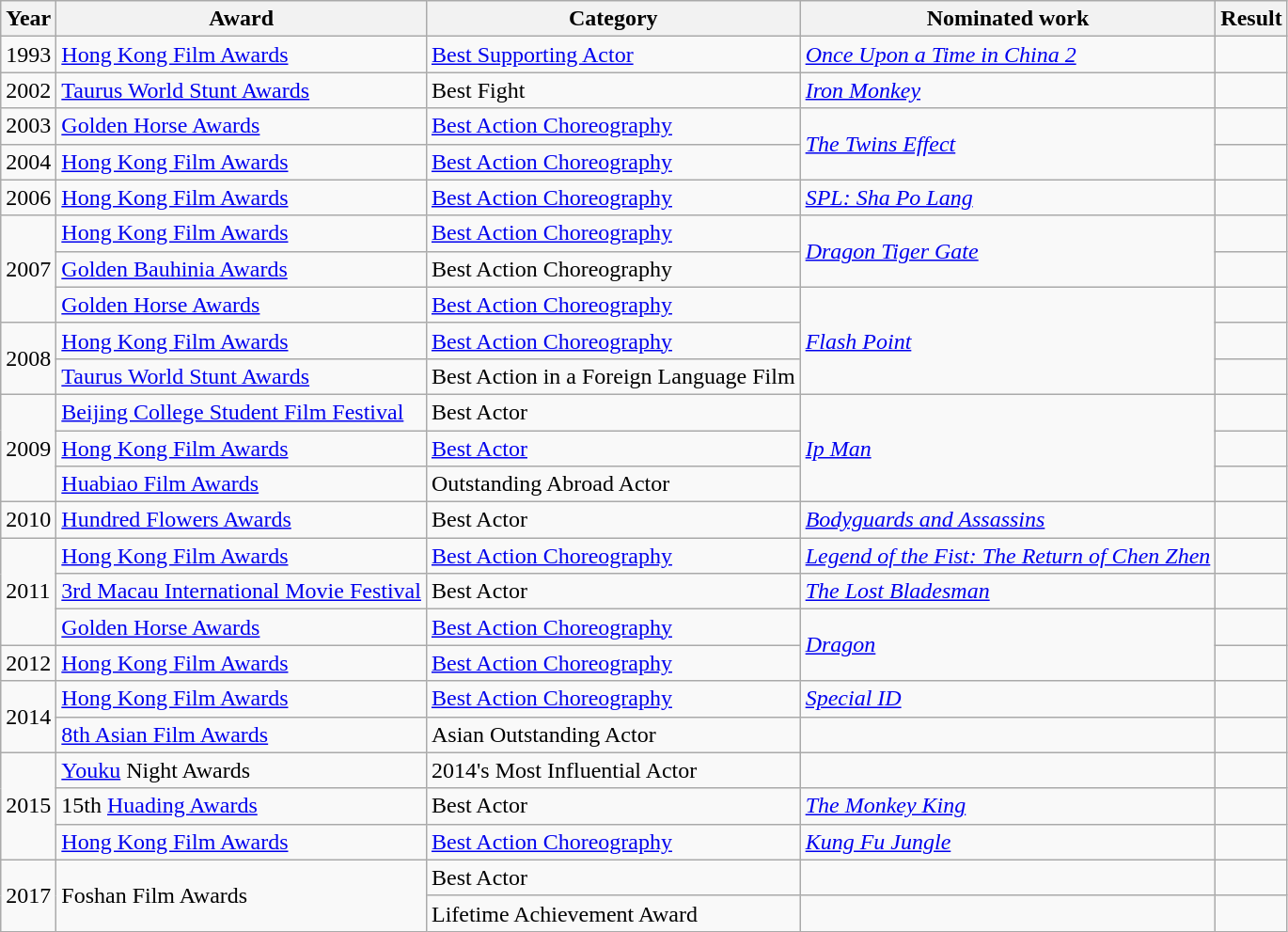<table class="wikitable sortable">
<tr>
<th>Year</th>
<th>Award</th>
<th>Category</th>
<th>Nominated work</th>
<th>Result</th>
</tr>
<tr>
<td>1993</td>
<td><a href='#'>Hong Kong Film Awards</a></td>
<td><a href='#'>Best Supporting Actor</a></td>
<td><em><a href='#'>Once Upon a Time in China 2</a></em></td>
<td></td>
</tr>
<tr>
<td>2002</td>
<td><a href='#'>Taurus World Stunt Awards</a></td>
<td>Best Fight</td>
<td><em><a href='#'>Iron Monkey</a></em></td>
<td></td>
</tr>
<tr>
<td>2003</td>
<td><a href='#'>Golden Horse Awards</a></td>
<td><a href='#'>Best Action Choreography</a></td>
<td rowspan=2><em><a href='#'>The Twins Effect</a></em></td>
<td></td>
</tr>
<tr>
<td>2004</td>
<td><a href='#'>Hong Kong Film Awards</a></td>
<td><a href='#'>Best Action Choreography</a></td>
<td></td>
</tr>
<tr>
<td>2006</td>
<td><a href='#'>Hong Kong Film Awards</a></td>
<td><a href='#'>Best Action Choreography</a></td>
<td><em><a href='#'>SPL: Sha Po Lang</a></em></td>
<td></td>
</tr>
<tr>
<td rowspan=3>2007</td>
<td><a href='#'>Hong Kong Film Awards</a></td>
<td><a href='#'>Best Action Choreography</a></td>
<td rowspan=2><em><a href='#'>Dragon Tiger Gate</a></em></td>
<td></td>
</tr>
<tr>
<td><a href='#'>Golden Bauhinia Awards</a></td>
<td>Best Action Choreography</td>
<td></td>
</tr>
<tr>
<td><a href='#'>Golden Horse Awards</a></td>
<td><a href='#'>Best Action Choreography</a></td>
<td rowspan=3><em><a href='#'>Flash Point</a></em></td>
<td></td>
</tr>
<tr>
<td rowspan=2>2008</td>
<td><a href='#'>Hong Kong Film Awards</a></td>
<td><a href='#'>Best Action Choreography</a></td>
<td></td>
</tr>
<tr>
<td><a href='#'>Taurus World Stunt Awards</a></td>
<td>Best Action in a Foreign Language Film</td>
<td></td>
</tr>
<tr>
<td rowspan=3>2009</td>
<td><a href='#'>Beijing College Student Film Festival</a></td>
<td>Best Actor</td>
<td rowspan=3><em><a href='#'>Ip Man</a></em></td>
<td></td>
</tr>
<tr>
<td><a href='#'>Hong Kong Film Awards</a></td>
<td><a href='#'>Best Actor</a></td>
<td></td>
</tr>
<tr>
<td><a href='#'>Huabiao Film Awards</a></td>
<td>Outstanding Abroad Actor</td>
<td></td>
</tr>
<tr>
<td>2010</td>
<td><a href='#'>Hundred Flowers Awards</a></td>
<td>Best Actor</td>
<td><em><a href='#'>Bodyguards and Assassins</a></em></td>
<td></td>
</tr>
<tr>
<td rowspan=3>2011</td>
<td><a href='#'>Hong Kong Film Awards</a></td>
<td><a href='#'>Best Action Choreography</a></td>
<td><em><a href='#'>Legend of the Fist: The Return of Chen Zhen</a></em></td>
<td></td>
</tr>
<tr>
<td><a href='#'>3rd Macau International Movie Festival</a></td>
<td>Best Actor</td>
<td><em><a href='#'>The Lost Bladesman</a></em></td>
<td></td>
</tr>
<tr>
<td><a href='#'>Golden Horse Awards</a></td>
<td><a href='#'>Best Action Choreography</a></td>
<td rowspan=2><em><a href='#'>Dragon</a></em></td>
<td></td>
</tr>
<tr>
<td>2012</td>
<td><a href='#'>Hong Kong Film Awards</a></td>
<td><a href='#'>Best Action Choreography</a></td>
<td></td>
</tr>
<tr>
<td rowspan=2>2014</td>
<td><a href='#'>Hong Kong Film Awards</a></td>
<td><a href='#'>Best Action Choreography</a></td>
<td><em><a href='#'>Special ID</a></em></td>
<td></td>
</tr>
<tr>
<td><a href='#'>8th Asian Film Awards</a></td>
<td>Asian Outstanding Actor</td>
<td></td>
<td></td>
</tr>
<tr>
<td rowspan=3>2015</td>
<td><a href='#'>Youku</a> Night Awards</td>
<td>2014's Most Influential Actor</td>
<td></td>
<td></td>
</tr>
<tr>
<td>15th <a href='#'>Huading Awards</a></td>
<td>Best Actor</td>
<td><em><a href='#'>The Monkey King</a></em></td>
<td></td>
</tr>
<tr>
<td><a href='#'>Hong Kong Film Awards</a></td>
<td><a href='#'>Best Action Choreography</a></td>
<td><em><a href='#'>Kung Fu Jungle</a></em></td>
<td></td>
</tr>
<tr>
<td rowspan=2>2017</td>
<td rowspan=2>Foshan Film Awards</td>
<td>Best Actor</td>
<td></td>
<td></td>
</tr>
<tr>
<td>Lifetime Achievement Award</td>
<td></td>
<td></td>
</tr>
</table>
